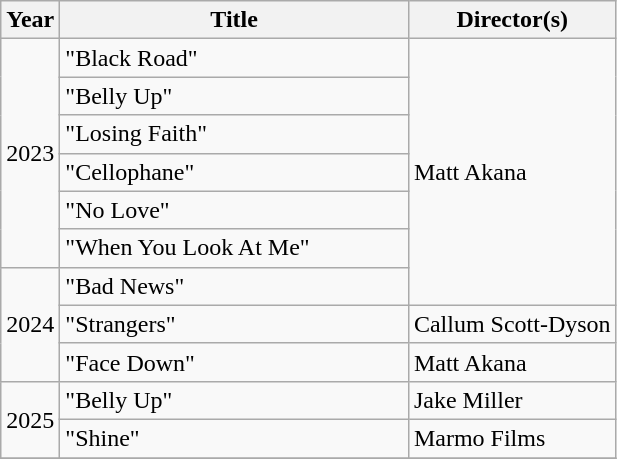<table class="wikitable">
<tr>
<th>Year</th>
<th width="225">Title</th>
<th>Director(s)</th>
</tr>
<tr>
<td rowspan="6">2023</td>
<td>"Black Road"</td>
<td rowspan="7">Matt Akana</td>
</tr>
<tr>
<td>"Belly Up" </td>
</tr>
<tr>
<td>"Losing Faith"</td>
</tr>
<tr>
<td>"Cellophane"</td>
</tr>
<tr>
<td>"No Love"</td>
</tr>
<tr>
<td>"When You Look At Me"</td>
</tr>
<tr>
<td rowspan="3">2024</td>
<td>"Bad News"</td>
</tr>
<tr>
<td>"Strangers"</td>
<td>Callum Scott-Dyson</td>
</tr>
<tr>
<td>"Face Down"</td>
<td>Matt Akana</td>
</tr>
<tr>
<td rowspan="2">2025</td>
<td>"Belly Up" </td>
<td>Jake Miller</td>
</tr>
<tr>
<td>"Shine"</td>
<td>Marmo Films</td>
</tr>
<tr>
</tr>
</table>
